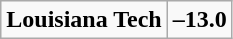<table class="wikitable" style="border: none;">
<tr align="center">
</tr>
<tr align="center">
<td><strong>Louisiana Tech</strong></td>
<td><strong>–13.0</strong></td>
</tr>
</table>
